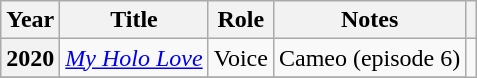<table class="wikitable plainrowheaders">
<tr>
<th scope="col">Year</th>
<th scope="col">Title</th>
<th scope="col">Role</th>
<th scope="col">Notes</th>
<th scope="col" class="unsortable"></th>
</tr>
<tr>
<th scope="row">2020</th>
<td><em><a href='#'>My Holo Love</a></em></td>
<td>Voice</td>
<td>Cameo (episode 6)</td>
</tr>
<tr>
</tr>
</table>
